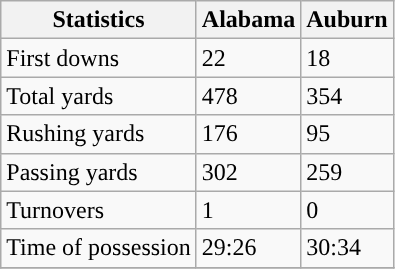<table class="wikitable" style="float: left;">
<tr>
<th>Statistics</th>
<th>Alabama</th>
<th>Auburn</th>
</tr>
<tr>
<td>First downs</td>
<td>22</td>
<td>18</td>
</tr>
<tr>
<td>Total yards</td>
<td>478</td>
<td>354</td>
</tr>
<tr>
<td>Rushing yards</td>
<td>176</td>
<td>95</td>
</tr>
<tr>
<td>Passing yards</td>
<td>302</td>
<td>259</td>
</tr>
<tr>
<td>Turnovers</td>
<td>1</td>
<td>0</td>
</tr>
<tr>
<td>Time of possession</td>
<td>29:26</td>
<td>30:34</td>
</tr>
<tr>
</tr>
</table>
